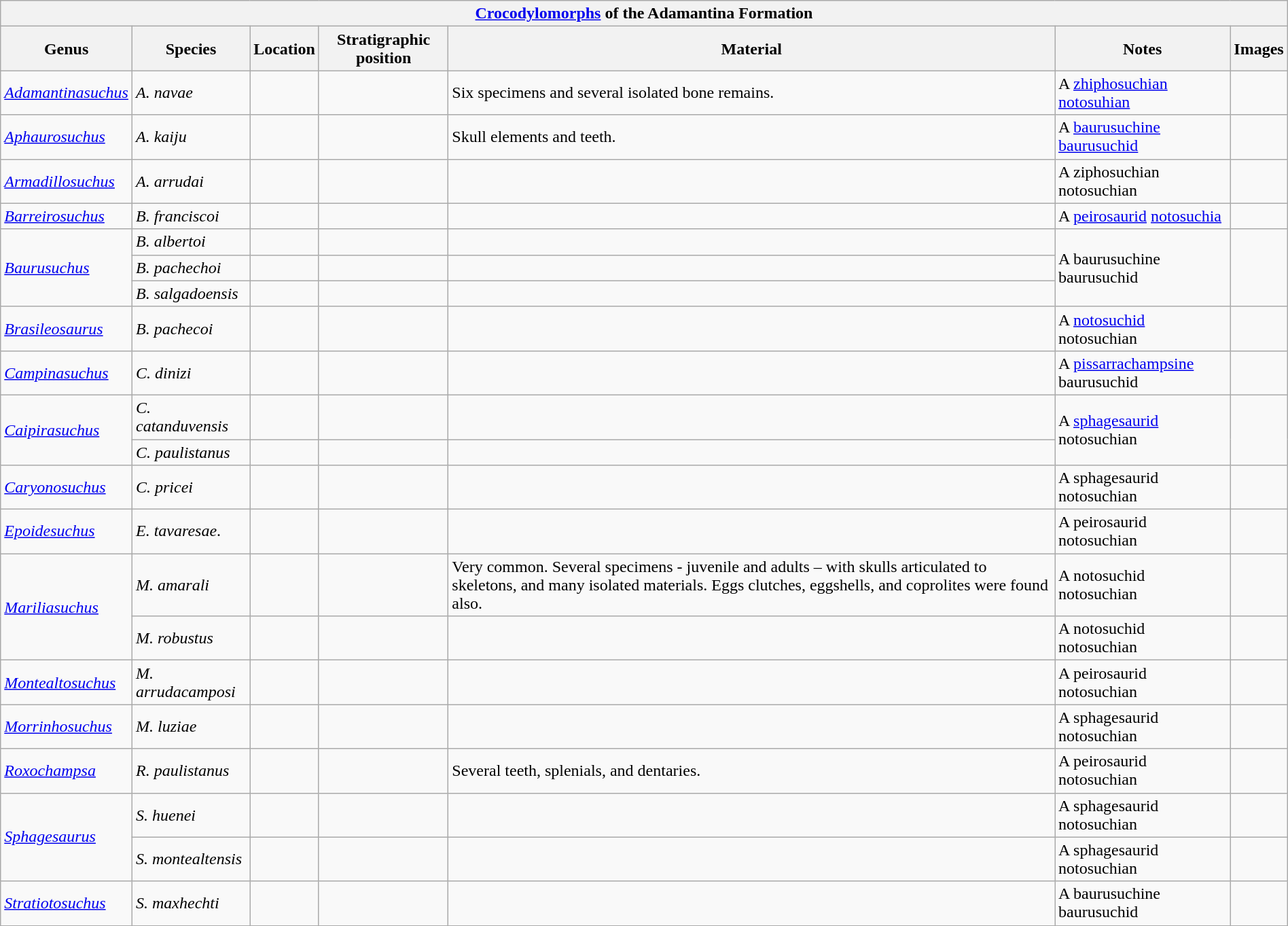<table class="wikitable" align="center" width="100%">
<tr>
<th colspan="7" align="center"><strong><a href='#'>Crocodylomorphs</a> of the Adamantina Formation</strong></th>
</tr>
<tr>
<th>Genus</th>
<th>Species</th>
<th>Location</th>
<th>Stratigraphic position</th>
<th>Material</th>
<th>Notes</th>
<th>Images</th>
</tr>
<tr>
<td><em><a href='#'>Adamantinasuchus</a></em></td>
<td><em>A. navae</em></td>
<td></td>
<td></td>
<td>Six specimens and several isolated bone remains.</td>
<td>A <a href='#'>zhiphosuchian</a> <a href='#'>notosuhian</a></td>
<td></td>
</tr>
<tr>
<td><em><a href='#'>Aphaurosuchus</a></em></td>
<td><em>A. kaiju</em></td>
<td></td>
<td></td>
<td>Skull elements and teeth.</td>
<td>A <a href='#'>baurusuchine</a> <a href='#'>baurusuchid</a></td>
<td></td>
</tr>
<tr>
<td><em><a href='#'>Armadillosuchus</a></em></td>
<td><em>A. arrudai</em></td>
<td></td>
<td></td>
<td></td>
<td>A ziphosuchian notosuchian</td>
<td></td>
</tr>
<tr>
<td><em><a href='#'>Barreirosuchus</a></em></td>
<td><em>B. franciscoi</em></td>
<td></td>
<td></td>
<td></td>
<td>A <a href='#'>peirosaurid</a> <a href='#'>notosuchia</a></td>
<td></td>
</tr>
<tr>
<td rowspan="3"><em><a href='#'>Baurusuchus</a></em></td>
<td><em>B. albertoi</em></td>
<td></td>
<td></td>
<td></td>
<td rowspan="3">A baurusuchine baurusuchid</td>
<td rowspan="3"></td>
</tr>
<tr>
<td><em>B. pachechoi</em></td>
<td></td>
<td></td>
<td></td>
</tr>
<tr>
<td><em>B. salgadoensis</em></td>
<td></td>
<td></td>
<td></td>
</tr>
<tr>
<td><em><a href='#'>Brasileosaurus</a></em></td>
<td><em>B. pachecoi</em></td>
<td></td>
<td></td>
<td></td>
<td>A <a href='#'>notosuchid</a> notosuchian</td>
<td></td>
</tr>
<tr>
<td><em><a href='#'>Campinasuchus</a></em></td>
<td><em>C. dinizi</em></td>
<td></td>
<td></td>
<td></td>
<td>A <a href='#'>pissarrachampsine</a> baurusuchid</td>
<td></td>
</tr>
<tr>
<td rowspan="2"><em><a href='#'>Caipirasuchus</a></em></td>
<td><em>C. catanduvensis</em></td>
<td></td>
<td></td>
<td></td>
<td rowspan="2">A <a href='#'>sphagesaurid</a> notosuchian</td>
<td rowspan="2"></td>
</tr>
<tr>
<td><em>C. paulistanus</em></td>
<td></td>
<td></td>
<td></td>
</tr>
<tr>
<td><em><a href='#'>Caryonosuchus</a></em></td>
<td><em>C. pricei</em></td>
<td></td>
<td></td>
<td></td>
<td>A sphagesaurid notosuchian</td>
<td></td>
</tr>
<tr>
<td><em><a href='#'>Epoidesuchus</a></em></td>
<td><em>E. tavaresae</em>.</td>
<td></td>
<td></td>
<td></td>
<td>A peirosaurid notosuchian</td>
<td></td>
</tr>
<tr>
<td rowspan="2"><em><a href='#'>Mariliasuchus</a></em></td>
<td><em>M. amarali</em></td>
<td></td>
<td></td>
<td>Very common. Several specimens - juvenile and adults – with skulls articulated to skeletons, and many isolated materials. Eggs clutches, eggshells, and coprolites were found also.</td>
<td>A notosuchid notosuchian</td>
<td></td>
</tr>
<tr>
<td><em>M. robustus</em></td>
<td></td>
<td></td>
<td></td>
<td>A notosuchid notosuchian</td>
<td></td>
</tr>
<tr>
<td><em><a href='#'>Montealtosuchus</a></em></td>
<td><em>M. arrudacamposi</em></td>
<td></td>
<td></td>
<td></td>
<td>A peirosaurid notosuchian</td>
<td></td>
</tr>
<tr>
<td><em><a href='#'>Morrinhosuchus</a></em></td>
<td><em>M. luziae</em></td>
<td></td>
<td></td>
<td></td>
<td>A sphagesaurid notosuchian</td>
<td></td>
</tr>
<tr>
<td><em><a href='#'>Roxochampsa</a></em></td>
<td><em>R. paulistanus</em></td>
<td></td>
<td></td>
<td>Several teeth, splenials, and dentaries.</td>
<td>A peirosaurid notosuchian</td>
<td></td>
</tr>
<tr>
<td rowspan="2"><em><a href='#'>Sphagesaurus</a></em></td>
<td><em>S. huenei</em></td>
<td></td>
<td></td>
<td></td>
<td>A sphagesaurid notosuchian</td>
<td></td>
</tr>
<tr>
<td><em>S. montealtensis</em></td>
<td></td>
<td></td>
<td></td>
<td>A sphagesaurid notosuchian</td>
<td></td>
</tr>
<tr>
<td><em><a href='#'>Stratiotosuchus</a></em></td>
<td><em>S. maxhechti</em></td>
<td></td>
<td></td>
<td></td>
<td>A baurusuchine baurusuchid</td>
<td></td>
</tr>
<tr>
</tr>
</table>
